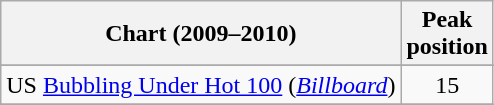<table class="wikitable sortable">
<tr>
<th align="left">Chart (2009–2010)</th>
<th style="text-align:center;">Peak<br>position</th>
</tr>
<tr>
</tr>
<tr>
<td>US <a href='#'>Bubbling Under Hot 100</a> (<a href='#'><em>Billboard</em></a>)</td>
<td style="text-align:center;">15</td>
</tr>
<tr>
</tr>
</table>
